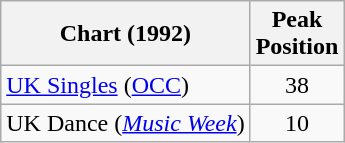<table class="wikitable">
<tr>
<th>Chart (1992)</th>
<th>Peak<br>Position</th>
</tr>
<tr>
<td><a href='#'>UK Singles</a> (<a href='#'>OCC</a>)</td>
<td align="center">38</td>
</tr>
<tr>
<td>UK Dance (<em><a href='#'>Music Week</a></em>)</td>
<td align="center">10</td>
</tr>
</table>
